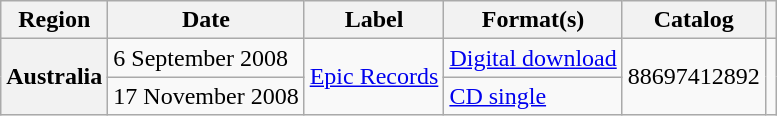<table class="wikitable plainrowheaders">
<tr>
<th scope="col">Region</th>
<th scope="col">Date</th>
<th scope="col">Label</th>
<th scope="col">Format(s)</th>
<th scope="col">Catalog</th>
<th scope="col"></th>
</tr>
<tr>
<th scope="row" rowspan="2">Australia</th>
<td>6 September 2008</td>
<td rowspan="2"><a href='#'>Epic Records</a></td>
<td><a href='#'>Digital download</a></td>
<td rowspan="2">88697412892</td>
<td rowspan="2" align="center"></td>
</tr>
<tr>
<td>17 November 2008</td>
<td><a href='#'>CD single</a></td>
</tr>
</table>
